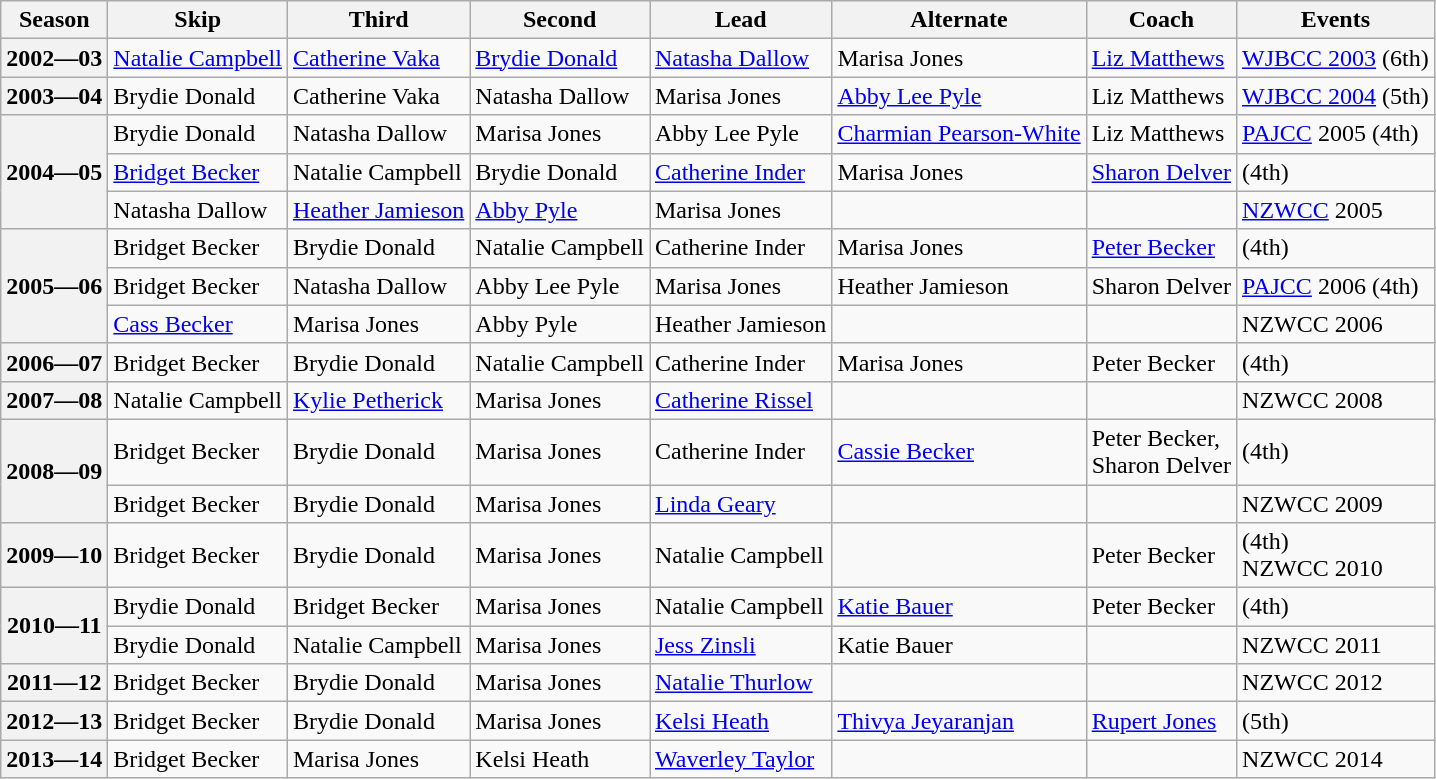<table class="wikitable">
<tr>
<th scope="col">Season</th>
<th scope="col">Skip</th>
<th scope="col">Third</th>
<th scope="col">Second</th>
<th scope="col">Lead</th>
<th scope="col">Alternate</th>
<th scope="col">Coach</th>
<th scope="col">Events</th>
</tr>
<tr>
<th scope="row">2002—03</th>
<td><a href='#'>Natalie Campbell</a></td>
<td><a href='#'>Catherine Vaka</a></td>
<td><a href='#'>Brydie Donald</a></td>
<td><a href='#'>Natasha Dallow</a></td>
<td>Marisa Jones</td>
<td><a href='#'>Liz Matthews</a></td>
<td><a href='#'>WJBCC 2003</a> (6th)</td>
</tr>
<tr>
<th scope="row">2003—04</th>
<td>Brydie Donald</td>
<td>Catherine Vaka</td>
<td>Natasha Dallow</td>
<td>Marisa Jones</td>
<td><a href='#'>Abby Lee Pyle</a></td>
<td>Liz Matthews</td>
<td><a href='#'>WJBCC 2004</a> (5th)</td>
</tr>
<tr>
<th scope="row" rowspan="3">2004—05</th>
<td>Brydie Donald</td>
<td>Natasha Dallow</td>
<td>Marisa Jones</td>
<td>Abby Lee Pyle</td>
<td><a href='#'>Charmian Pearson-White</a></td>
<td>Liz Matthews</td>
<td><a href='#'>PAJCC</a> 2005 (4th)</td>
</tr>
<tr>
<td><a href='#'>Bridget Becker</a></td>
<td>Natalie Campbell</td>
<td>Brydie Donald</td>
<td><a href='#'>Catherine Inder</a></td>
<td>Marisa Jones</td>
<td><a href='#'>Sharon Delver</a></td>
<td> (4th)</td>
</tr>
<tr>
<td>Natasha Dallow</td>
<td><a href='#'>Heather Jamieson</a></td>
<td><a href='#'>Abby Pyle</a></td>
<td>Marisa Jones</td>
<td></td>
<td></td>
<td><a href='#'>NZWCC</a> 2005 </td>
</tr>
<tr>
<th scope="row" rowspan="3">2005—06</th>
<td>Bridget Becker</td>
<td>Brydie Donald</td>
<td>Natalie Campbell</td>
<td>Catherine Inder</td>
<td>Marisa Jones</td>
<td><a href='#'>Peter Becker</a></td>
<td> (4th)</td>
</tr>
<tr>
<td>Bridget Becker</td>
<td>Natasha Dallow</td>
<td>Abby Lee Pyle</td>
<td>Marisa Jones</td>
<td>Heather Jamieson</td>
<td>Sharon Delver</td>
<td><a href='#'>PAJCC</a> 2006 (4th)</td>
</tr>
<tr>
<td><a href='#'>Cass Becker</a></td>
<td>Marisa Jones</td>
<td>Abby Pyle</td>
<td>Heather Jamieson</td>
<td></td>
<td></td>
<td>NZWCC 2006 </td>
</tr>
<tr>
<th scope="row">2006—07</th>
<td>Bridget Becker</td>
<td>Brydie Donald</td>
<td>Natalie Campbell</td>
<td>Catherine Inder</td>
<td>Marisa Jones</td>
<td>Peter Becker</td>
<td> (4th)</td>
</tr>
<tr>
<th scope="row">2007—08</th>
<td>Natalie Campbell</td>
<td><a href='#'>Kylie Petherick</a></td>
<td>Marisa Jones</td>
<td><a href='#'>Catherine Rissel</a></td>
<td></td>
<td></td>
<td>NZWCC 2008 </td>
</tr>
<tr>
<th scope="row" rowspan="2">2008—09</th>
<td>Bridget Becker</td>
<td>Brydie Donald</td>
<td>Marisa Jones</td>
<td>Catherine Inder</td>
<td><a href='#'>Cassie Becker</a></td>
<td>Peter Becker,<br>Sharon Delver</td>
<td> (4th)</td>
</tr>
<tr>
<td>Bridget Becker</td>
<td>Brydie Donald</td>
<td>Marisa Jones</td>
<td><a href='#'>Linda Geary</a></td>
<td></td>
<td></td>
<td>NZWCC 2009 </td>
</tr>
<tr>
<th scope="row">2009—10</th>
<td>Bridget Becker</td>
<td>Brydie Donald</td>
<td>Marisa Jones</td>
<td>Natalie Campbell</td>
<td></td>
<td>Peter Becker</td>
<td> (4th)<br>NZWCC 2010 </td>
</tr>
<tr>
<th scope="row" rowspan="2">2010—11</th>
<td>Brydie Donald</td>
<td>Bridget Becker</td>
<td>Marisa Jones</td>
<td>Natalie Campbell</td>
<td><a href='#'>Katie Bauer</a></td>
<td>Peter Becker</td>
<td> (4th)</td>
</tr>
<tr>
<td>Brydie Donald</td>
<td>Natalie Campbell</td>
<td>Marisa Jones</td>
<td><a href='#'>Jess Zinsli</a></td>
<td>Katie Bauer</td>
<td></td>
<td>NZWCC 2011 </td>
</tr>
<tr>
<th scope="row">2011—12</th>
<td>Bridget Becker</td>
<td>Brydie Donald</td>
<td>Marisa Jones</td>
<td><a href='#'>Natalie Thurlow</a></td>
<td></td>
<td></td>
<td>NZWCC 2012 </td>
</tr>
<tr>
<th scope="row">2012—13</th>
<td>Bridget Becker</td>
<td>Brydie Donald</td>
<td>Marisa Jones</td>
<td><a href='#'>Kelsi Heath</a></td>
<td><a href='#'>Thivya Jeyaranjan</a></td>
<td><a href='#'>Rupert Jones</a></td>
<td> (5th)</td>
</tr>
<tr>
<th scope="row">2013—14</th>
<td>Bridget Becker</td>
<td>Marisa Jones</td>
<td>Kelsi Heath</td>
<td><a href='#'>Waverley Taylor</a></td>
<td></td>
<td></td>
<td>NZWCC 2014 </td>
</tr>
</table>
